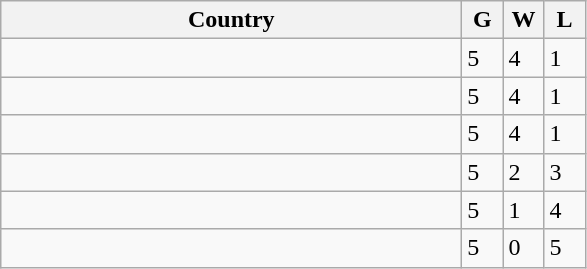<table class="wikitable">
<tr>
<th bgcolor="#efefef" width="300">Country</th>
<th bgcolor="#efefef" width="20">G</th>
<th bgcolor="#efefef" width="20">W</th>
<th bgcolor="#efefef" width="20">L</th>
</tr>
<tr>
<td></td>
<td>5</td>
<td>4</td>
<td>1</td>
</tr>
<tr>
<td></td>
<td>5</td>
<td>4</td>
<td>1</td>
</tr>
<tr>
<td></td>
<td>5</td>
<td>4</td>
<td>1</td>
</tr>
<tr>
<td></td>
<td>5</td>
<td>2</td>
<td>3</td>
</tr>
<tr>
<td></td>
<td>5</td>
<td>1</td>
<td>4</td>
</tr>
<tr>
<td></td>
<td>5</td>
<td>0</td>
<td>5</td>
</tr>
</table>
